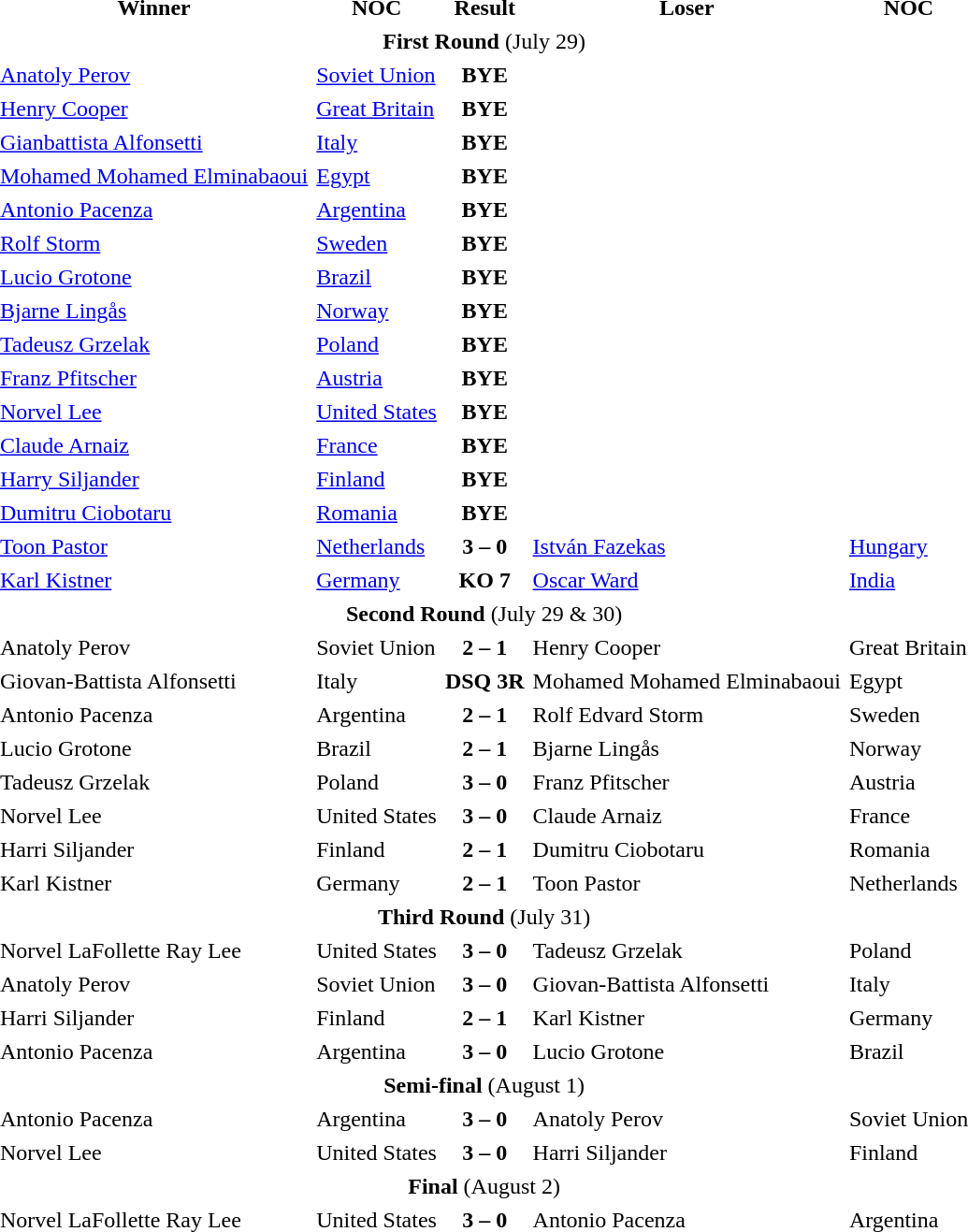<table border="0" Cellpadding="2">
<tr>
<th>Winner</th>
<th>NOC</th>
<th>Result</th>
<th>Loser</th>
<th>NOC</th>
</tr>
<tr>
<td align="center" colspan="5"><strong>First Round</strong> (July 29)</td>
</tr>
<tr>
<td><a href='#'>Anatoly Perov</a></td>
<td><a href='#'>Soviet Union</a></td>
<th>BYE</th>
</tr>
<tr>
<td><a href='#'>Henry Cooper</a></td>
<td><a href='#'>Great Britain</a></td>
<th>BYE</th>
</tr>
<tr>
<td><a href='#'>Gianbattista Alfonsetti</a></td>
<td><a href='#'>Italy</a></td>
<th>BYE</th>
</tr>
<tr>
<td><a href='#'>Mohamed Mohamed Elminabaoui</a></td>
<td><a href='#'>Egypt</a></td>
<th>BYE</th>
</tr>
<tr>
<td><a href='#'>Antonio Pacenza</a></td>
<td><a href='#'>Argentina</a></td>
<th>BYE</th>
</tr>
<tr>
<td><a href='#'>Rolf Storm</a></td>
<td><a href='#'>Sweden</a></td>
<th>BYE</th>
</tr>
<tr>
<td><a href='#'>Lucio Grotone</a></td>
<td><a href='#'>Brazil</a></td>
<th>BYE</th>
</tr>
<tr>
<td><a href='#'>Bjarne Lingås</a></td>
<td><a href='#'>Norway</a></td>
<th>BYE</th>
</tr>
<tr>
<td><a href='#'>Tadeusz Grzelak</a></td>
<td><a href='#'>Poland</a></td>
<th>BYE</th>
</tr>
<tr>
<td><a href='#'>Franz Pfitscher</a></td>
<td><a href='#'>Austria</a></td>
<th>BYE</th>
</tr>
<tr>
<td><a href='#'>Norvel Lee</a></td>
<td><a href='#'>United States</a></td>
<th>BYE</th>
</tr>
<tr>
<td><a href='#'>Claude Arnaiz</a></td>
<td><a href='#'>France</a></td>
<th>BYE</th>
</tr>
<tr>
<td><a href='#'>Harry Siljander</a></td>
<td><a href='#'>Finland</a></td>
<th>BYE</th>
</tr>
<tr>
<td><a href='#'>Dumitru Ciobotaru</a></td>
<td><a href='#'>Romania</a></td>
<th>BYE</th>
</tr>
<tr>
<td><a href='#'>Toon Pastor</a></td>
<td><a href='#'>Netherlands</a></td>
<th>3 – 0</th>
<td><a href='#'>István Fazekas</a></td>
<td><a href='#'>Hungary</a></td>
</tr>
<tr>
<td><a href='#'>Karl Kistner</a></td>
<td><a href='#'>Germany</a></td>
<th>KO 7</th>
<td><a href='#'>Oscar Ward</a></td>
<td><a href='#'>India</a></td>
</tr>
<tr>
<td align="center" colspan="5"><strong>Second Round</strong> (July 29 & 30)</td>
</tr>
<tr>
<td>Anatoly Perov</td>
<td>Soviet Union</td>
<th>2 – 1</th>
<td>Henry Cooper</td>
<td>Great Britain</td>
</tr>
<tr>
<td>Giovan-Battista Alfonsetti</td>
<td>Italy</td>
<th>DSQ 3R</th>
<td>Mohamed Mohamed Elminabaoui</td>
<td>Egypt</td>
</tr>
<tr>
<td>Antonio Pacenza</td>
<td>Argentina</td>
<th>2 – 1</th>
<td>Rolf Edvard Storm</td>
<td>Sweden</td>
</tr>
<tr>
<td>Lucio Grotone</td>
<td>Brazil</td>
<th>2 – 1</th>
<td>Bjarne Lingås</td>
<td>Norway</td>
</tr>
<tr>
<td>Tadeusz Grzelak</td>
<td>Poland</td>
<th>3 – 0</th>
<td>Franz Pfitscher</td>
<td>Austria</td>
</tr>
<tr>
<td>Norvel Lee</td>
<td>United States</td>
<th>3 – 0</th>
<td>Claude Arnaiz</td>
<td>France</td>
</tr>
<tr>
<td>Harri Siljander</td>
<td>Finland</td>
<th>2 – 1</th>
<td>Dumitru Ciobotaru</td>
<td>Romania</td>
</tr>
<tr>
<td>Karl Kistner</td>
<td>Germany</td>
<th>2 – 1</th>
<td>Toon Pastor</td>
<td>Netherlands</td>
</tr>
<tr>
<td align="center" colspan="5"><strong>Third Round</strong> (July 31)</td>
</tr>
<tr>
<td>Norvel LaFollette Ray Lee</td>
<td>United States</td>
<th>3 – 0</th>
<td>Tadeusz Grzelak</td>
<td>Poland</td>
</tr>
<tr>
<td>Anatoly Perov</td>
<td>Soviet Union</td>
<th>3 – 0</th>
<td>Giovan-Battista Alfonsetti</td>
<td>Italy</td>
</tr>
<tr>
<td>Harri Siljander</td>
<td>Finland</td>
<th>2 – 1</th>
<td>Karl Kistner</td>
<td>Germany</td>
</tr>
<tr>
<td>Antonio Pacenza</td>
<td>Argentina</td>
<th>3 – 0</th>
<td>Lucio Grotone</td>
<td>Brazil</td>
</tr>
<tr>
<td align="center" colspan="5"><strong>Semi-final</strong> (August 1)</td>
</tr>
<tr>
<td>Antonio Pacenza</td>
<td>Argentina</td>
<th>3 – 0</th>
<td>Anatoly Perov</td>
<td>Soviet Union</td>
</tr>
<tr>
<td>Norvel Lee</td>
<td>United States</td>
<th>3 – 0</th>
<td>Harri Siljander</td>
<td>Finland</td>
</tr>
<tr>
<td align="center" colspan="5"><strong>Final</strong> (August 2)</td>
</tr>
<tr>
<td>Norvel LaFollette Ray Lee</td>
<td>United States</td>
<th>3 – 0</th>
<td>Antonio Pacenza</td>
<td>Argentina</td>
</tr>
</table>
